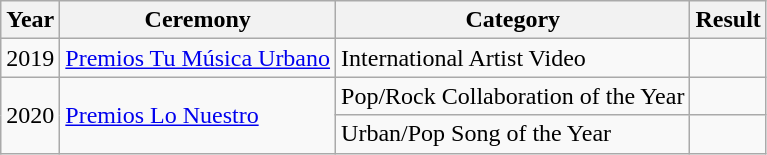<table class="wikitable plainrowheaders">
<tr>
<th scope="col">Year</th>
<th scope="col">Ceremony</th>
<th scope="col">Category</th>
<th scope="col">Result</th>
</tr>
<tr>
<td rowspan="1">2019</td>
<td><a href='#'>Premios Tu Música Urbano</a></td>
<td>International Artist Video</td>
<td></td>
</tr>
<tr>
<td rowspan="2">2020</td>
<td rowspan="2"><a href='#'>Premios Lo Nuestro</a></td>
<td>Pop/Rock Collaboration of the Year</td>
<td></td>
</tr>
<tr>
<td>Urban/Pop Song of the Year</td>
<td></td>
</tr>
</table>
